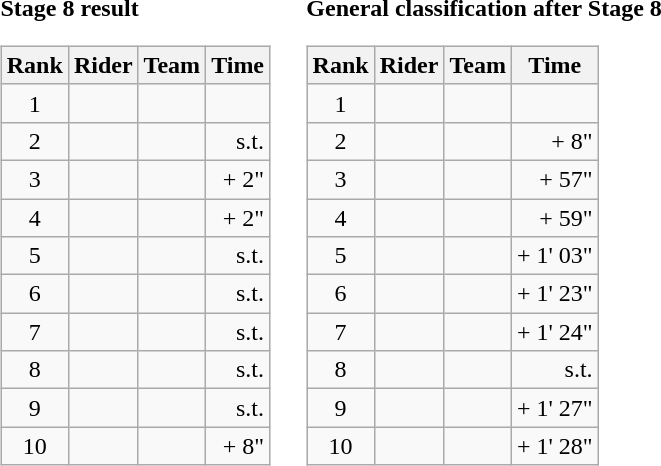<table>
<tr>
<td><strong>Stage 8 result</strong><br><table class="wikitable">
<tr>
<th scope="col">Rank</th>
<th scope="col">Rider</th>
<th scope="col">Team</th>
<th scope="col">Time</th>
</tr>
<tr>
<td style="text-align:center;">1</td>
<td></td>
<td></td>
<td style="text-align:right;"></td>
</tr>
<tr>
<td style="text-align:center;">2</td>
<td></td>
<td></td>
<td style="text-align:right;">s.t.</td>
</tr>
<tr>
<td style="text-align:center;">3</td>
<td></td>
<td></td>
<td style="text-align:right;">+ 2"</td>
</tr>
<tr>
<td style="text-align:center;">4</td>
<td></td>
<td></td>
<td style="text-align:right;">+ 2"</td>
</tr>
<tr>
<td style="text-align:center;">5</td>
<td></td>
<td></td>
<td style="text-align:right;">s.t.</td>
</tr>
<tr>
<td style="text-align:center;">6</td>
<td></td>
<td></td>
<td style="text-align:right;">s.t.</td>
</tr>
<tr>
<td style="text-align:center;">7</td>
<td></td>
<td></td>
<td style="text-align:right;">s.t.</td>
</tr>
<tr>
<td style="text-align:center;">8</td>
<td></td>
<td></td>
<td style="text-align:right;">s.t.</td>
</tr>
<tr>
<td style="text-align:center;">9</td>
<td></td>
<td></td>
<td style="text-align:right;">s.t.</td>
</tr>
<tr>
<td style="text-align:center;">10</td>
<td></td>
<td></td>
<td style="text-align:right;">+ 8"</td>
</tr>
</table>
</td>
<td></td>
<td><strong>General classification after Stage 8</strong><br><table class="wikitable">
<tr>
<th scope="col">Rank</th>
<th scope="col">Rider</th>
<th scope="col">Team</th>
<th scope="col">Time</th>
</tr>
<tr>
<td style="text-align:center;">1</td>
<td></td>
<td></td>
<td style="text-align:right;"></td>
</tr>
<tr>
<td style="text-align:center;">2</td>
<td></td>
<td></td>
<td style="text-align:right;">+ 8"</td>
</tr>
<tr>
<td style="text-align:center;">3</td>
<td></td>
<td></td>
<td style="text-align:right;">+ 57"</td>
</tr>
<tr>
<td style="text-align:center;">4</td>
<td></td>
<td></td>
<td style="text-align:right;">+ 59"</td>
</tr>
<tr>
<td style="text-align:center;">5</td>
<td></td>
<td></td>
<td style="text-align:right;">+ 1' 03"</td>
</tr>
<tr>
<td style="text-align:center;">6</td>
<td></td>
<td></td>
<td style="text-align:right;">+ 1' 23"</td>
</tr>
<tr>
<td style="text-align:center;">7</td>
<td></td>
<td></td>
<td style="text-align:right;">+ 1' 24"</td>
</tr>
<tr>
<td style="text-align:center;">8</td>
<td></td>
<td></td>
<td style="text-align:right;">s.t.</td>
</tr>
<tr>
<td style="text-align:center;">9</td>
<td></td>
<td></td>
<td style="text-align:right;">+ 1' 27"</td>
</tr>
<tr>
<td style="text-align:center;">10</td>
<td></td>
<td></td>
<td style="text-align:right;">+ 1' 28"</td>
</tr>
</table>
</td>
</tr>
</table>
